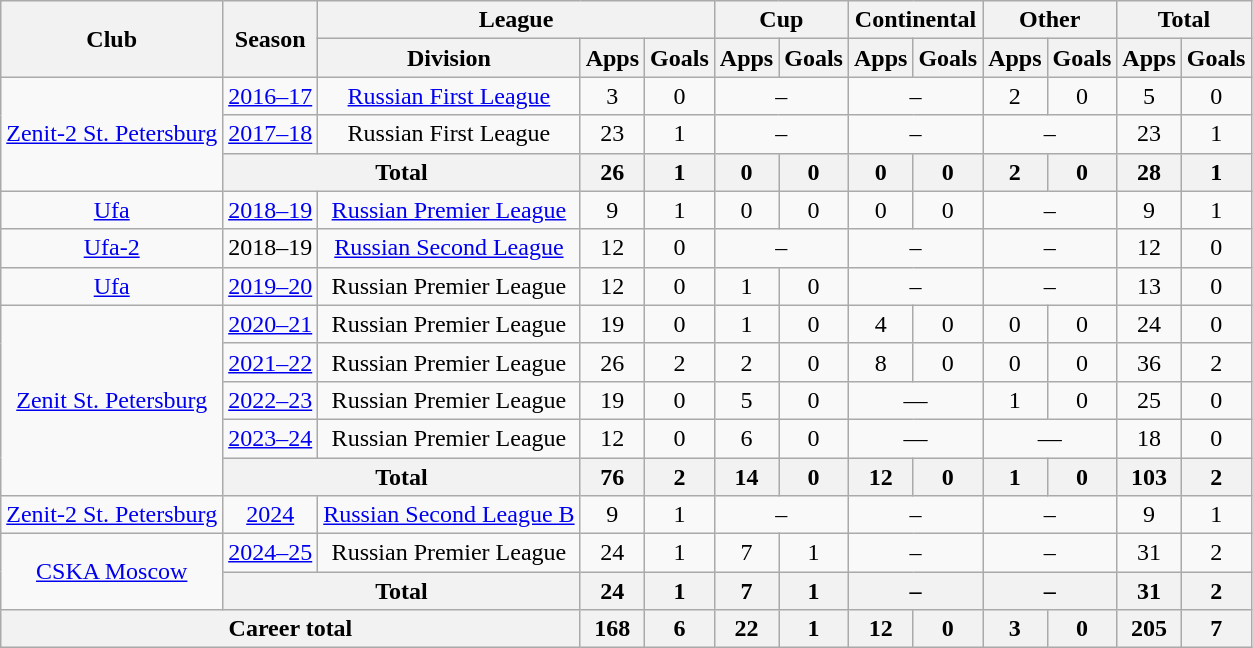<table class="wikitable" style="text-align: center;">
<tr>
<th rowspan=2>Club</th>
<th rowspan=2>Season</th>
<th colspan=3>League</th>
<th colspan=2>Cup</th>
<th colspan=2>Continental</th>
<th colspan=2>Other</th>
<th colspan=2>Total</th>
</tr>
<tr>
<th>Division</th>
<th>Apps</th>
<th>Goals</th>
<th>Apps</th>
<th>Goals</th>
<th>Apps</th>
<th>Goals</th>
<th>Apps</th>
<th>Goals</th>
<th>Apps</th>
<th>Goals</th>
</tr>
<tr>
<td rowspan=3><a href='#'>Zenit-2 St. Petersburg</a></td>
<td><a href='#'>2016–17</a></td>
<td><a href='#'>Russian First League</a></td>
<td>3</td>
<td>0</td>
<td colspan=2>–</td>
<td colspan=2>–</td>
<td>2</td>
<td>0</td>
<td>5</td>
<td>0</td>
</tr>
<tr>
<td><a href='#'>2017–18</a></td>
<td>Russian First League</td>
<td>23</td>
<td>1</td>
<td colspan=2>–</td>
<td colspan=2>–</td>
<td colspan=2>–</td>
<td>23</td>
<td>1</td>
</tr>
<tr>
<th colspan=2>Total</th>
<th>26</th>
<th>1</th>
<th>0</th>
<th>0</th>
<th>0</th>
<th>0</th>
<th>2</th>
<th>0</th>
<th>28</th>
<th>1</th>
</tr>
<tr>
<td><a href='#'>Ufa</a></td>
<td><a href='#'>2018–19</a></td>
<td><a href='#'>Russian Premier League</a></td>
<td>9</td>
<td>1</td>
<td>0</td>
<td>0</td>
<td>0</td>
<td>0</td>
<td colspan=2>–</td>
<td>9</td>
<td>1</td>
</tr>
<tr>
<td><a href='#'>Ufa-2</a></td>
<td>2018–19</td>
<td><a href='#'>Russian Second League</a></td>
<td>12</td>
<td>0</td>
<td colspan=2>–</td>
<td colspan=2>–</td>
<td colspan=2>–</td>
<td>12</td>
<td>0</td>
</tr>
<tr>
<td><a href='#'>Ufa</a></td>
<td><a href='#'>2019–20</a></td>
<td>Russian Premier League</td>
<td>12</td>
<td>0</td>
<td>1</td>
<td>0</td>
<td colspan=2>–</td>
<td colspan=2>–</td>
<td>13</td>
<td>0</td>
</tr>
<tr>
<td rowspan="5"><a href='#'>Zenit St. Petersburg</a></td>
<td><a href='#'>2020–21</a></td>
<td>Russian Premier League</td>
<td>19</td>
<td>0</td>
<td>1</td>
<td>0</td>
<td>4</td>
<td>0</td>
<td>0</td>
<td>0</td>
<td>24</td>
<td>0</td>
</tr>
<tr>
<td><a href='#'>2021–22</a></td>
<td>Russian Premier League</td>
<td>26</td>
<td>2</td>
<td>2</td>
<td>0</td>
<td>8</td>
<td>0</td>
<td>0</td>
<td>0</td>
<td>36</td>
<td>2</td>
</tr>
<tr>
<td><a href='#'>2022–23</a></td>
<td>Russian Premier League</td>
<td>19</td>
<td>0</td>
<td>5</td>
<td>0</td>
<td colspan=2>—</td>
<td>1</td>
<td>0</td>
<td>25</td>
<td>0</td>
</tr>
<tr>
<td><a href='#'>2023–24</a></td>
<td>Russian Premier League</td>
<td>12</td>
<td>0</td>
<td>6</td>
<td>0</td>
<td colspan=2>—</td>
<td colspan=2>—</td>
<td>18</td>
<td>0</td>
</tr>
<tr>
<th colspan=2>Total</th>
<th>76</th>
<th>2</th>
<th>14</th>
<th>0</th>
<th>12</th>
<th>0</th>
<th>1</th>
<th>0</th>
<th>103</th>
<th>2</th>
</tr>
<tr>
<td><a href='#'>Zenit-2 St. Petersburg</a></td>
<td><a href='#'>2024</a></td>
<td><a href='#'>Russian Second League B</a></td>
<td>9</td>
<td>1</td>
<td colspan=2>–</td>
<td colspan=2>–</td>
<td colspan=2>–</td>
<td>9</td>
<td>1</td>
</tr>
<tr>
<td rowspan="2"><a href='#'>CSKA Moscow</a></td>
<td><a href='#'>2024–25</a></td>
<td>Russian Premier League</td>
<td>24</td>
<td>1</td>
<td>7</td>
<td>1</td>
<td colspan="2">–</td>
<td colspan="2">–</td>
<td>31</td>
<td>2</td>
</tr>
<tr>
<th colspan="2">Total</th>
<th>24</th>
<th>1</th>
<th>7</th>
<th>1</th>
<th colspan="2">–</th>
<th colspan="2">–</th>
<th>31</th>
<th>2</th>
</tr>
<tr>
<th colspan="3">Career total</th>
<th>168</th>
<th>6</th>
<th>22</th>
<th>1</th>
<th>12</th>
<th>0</th>
<th>3</th>
<th>0</th>
<th>205</th>
<th>7</th>
</tr>
</table>
